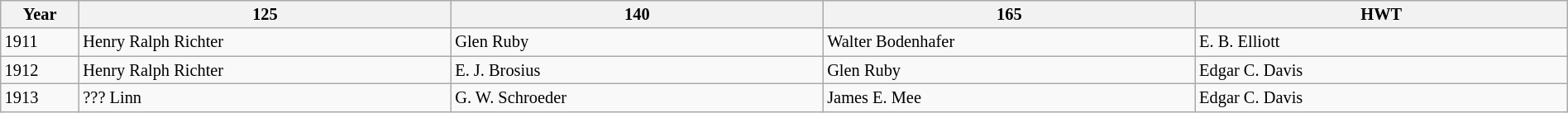<table class="wikitable sortable" style="width: 100%; font-size: 85%;">
<tr>
<th width="5%">Year</th>
<th width="23.75%">125</th>
<th width="23.75%">140</th>
<th width="23.75%">165</th>
<th width="23.75%">HWT</th>
</tr>
<tr>
<td>1911</td>
<td>Henry Ralph Richter</td>
<td>Glen Ruby</td>
<td>Walter Bodenhafer</td>
<td>E. B. Elliott</td>
</tr>
<tr>
<td>1912</td>
<td>Henry Ralph Richter</td>
<td>E. J. Brosius</td>
<td>Glen Ruby</td>
<td>Edgar C. Davis</td>
</tr>
<tr>
<td>1913</td>
<td>??? Linn</td>
<td>G. W. Schroeder</td>
<td>James E. Mee</td>
<td>Edgar C. Davis</td>
</tr>
</table>
